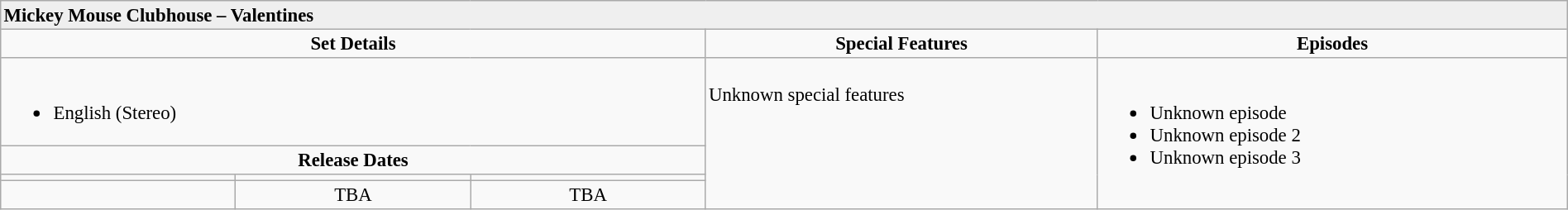<table border="2" cellpadding="2" cellspacing="0" style="width:100%; margin:0 1em 0 0; background:#f9f9f9; border:1px #aaa solid; border-collapse:collapse; font-size:95%;">
<tr style="background:#EFEFEF">
<td colspan="7"><strong>Mickey Mouse Clubhouse – Valentines</strong></td>
</tr>
<tr style="text-align:center;">
<td style="width:45%;" colspan="3"><strong>Set Details</strong></td>
<td style="width:25%; "><strong>Special Features</strong></td>
<td style="width:30%; "><strong>Episodes</strong></td>
</tr>
<tr valign="top">
<td colspan="3" style="text-align:left;"><br><ul><li>English (Stereo)</li></ul></td>
<td rowspan="4" style="text-align:left;"><br>Unknown special features</td>
<td rowspan="4" style="text-align:left;"><br><ul><li>Unknown episode</li><li>Unknown episode 2</li><li>Unknown episode 3</li></ul></td>
</tr>
<tr>
<td colspan="3"  style="width:45%; text-align:center;"><strong>Release Dates</strong></td>
</tr>
<tr style="text-align:center;">
<td style="width:15%; "></td>
<td style="width:15%; "></td>
<td style="width:15%; "></td>
</tr>
<tr>
<td style="text-align:center;"></td>
<td style="text-align:center;">TBA</td>
<td style="text-align:center;">TBA</td>
</tr>
</table>
